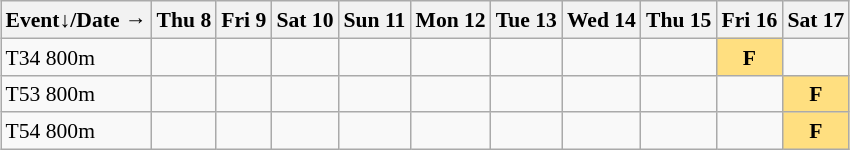<table class="wikitable" style="margin:0.5em auto; font-size:90%; line-height:1.25em;">
<tr align="center">
<th>Event↓/Date →</th>
<th>Thu 8</th>
<th>Fri 9</th>
<th>Sat 10</th>
<th>Sun 11</th>
<th>Mon 12</th>
<th>Tue 13</th>
<th>Wed 14</th>
<th>Thu 15</th>
<th>Fri 16</th>
<th>Sat 17</th>
</tr>
<tr align="center">
<td align="left">T34 800m</td>
<td></td>
<td></td>
<td></td>
<td></td>
<td></td>
<td></td>
<td></td>
<td></td>
<td bgcolor="#FFDF80"><strong>F</strong></td>
<td></td>
</tr>
<tr align="center">
<td align="left">T53 800m</td>
<td></td>
<td></td>
<td></td>
<td></td>
<td></td>
<td></td>
<td></td>
<td></td>
<td></td>
<td bgcolor="#FFDF80"><strong>F</strong></td>
</tr>
<tr align="center">
<td align="left">T54 800m</td>
<td></td>
<td></td>
<td></td>
<td></td>
<td></td>
<td></td>
<td></td>
<td></td>
<td></td>
<td bgcolor="#FFDF80"><strong>F</strong></td>
</tr>
</table>
